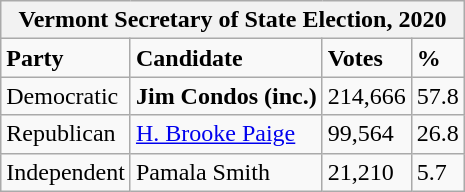<table class="wikitable">
<tr>
<th colspan="4">Vermont Secretary of State Election, 2020</th>
</tr>
<tr>
<td><strong>Party</strong></td>
<td><strong>Candidate</strong></td>
<td><strong>Votes</strong></td>
<td><strong>%</strong></td>
</tr>
<tr>
<td>Democratic</td>
<td><strong>Jim Condos (inc.)</strong></td>
<td>214,666</td>
<td>57.8</td>
</tr>
<tr>
<td>Republican</td>
<td><a href='#'>H. Brooke Paige</a></td>
<td>99,564</td>
<td>26.8</td>
</tr>
<tr>
<td>Independent</td>
<td>Pamala Smith</td>
<td>21,210</td>
<td>5.7</td>
</tr>
</table>
